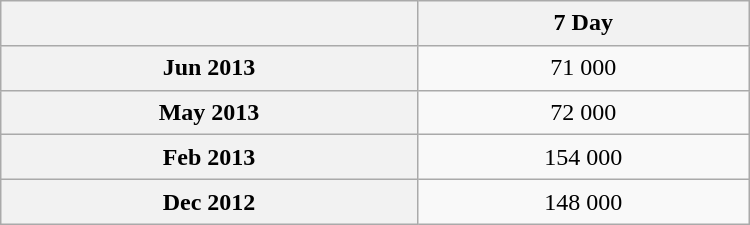<table class="wikitable sortable" style="text-align:center; width:500px; height:150px;">
<tr>
<th></th>
<th>7 Day</th>
</tr>
<tr>
<th scope="row">Jun 2013</th>
<td>71 000</td>
</tr>
<tr>
<th scope="row">May 2013</th>
<td>72 000</td>
</tr>
<tr>
<th scope="row">Feb 2013</th>
<td>154 000</td>
</tr>
<tr>
<th scope="row">Dec 2012</th>
<td>148 000</td>
</tr>
</table>
